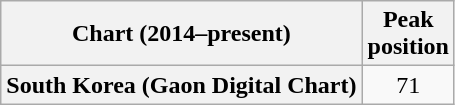<table class="wikitable sortable plainrowheaders">
<tr>
<th scope="col">Chart (2014–present)</th>
<th scope="col">Peak<br>position</th>
</tr>
<tr>
<th scope="row">South Korea (Gaon Digital Chart)</th>
<td style="text-align:center;">71</td>
</tr>
</table>
